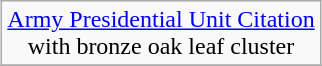<table class="wikitable" style="margin:1em auto; text-align:center;">
<tr>
<td colspan="3"><a href='#'>Army Presidential Unit Citation</a><br>with bronze oak leaf cluster</td>
</tr>
<tr>
</tr>
</table>
